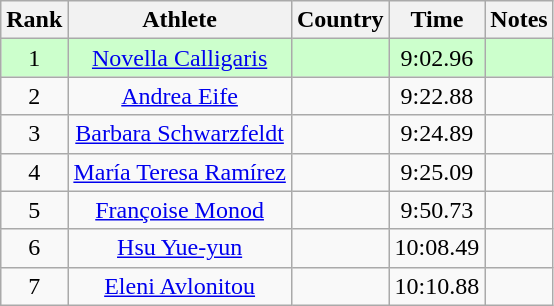<table class="wikitable sortable" style="text-align:center">
<tr>
<th>Rank</th>
<th>Athlete</th>
<th>Country</th>
<th>Time</th>
<th>Notes</th>
</tr>
<tr bgcolor=ccffcc>
<td>1</td>
<td><a href='#'>Novella Calligaris</a></td>
<td align=left></td>
<td>9:02.96</td>
<td></td>
</tr>
<tr>
<td>2</td>
<td><a href='#'>Andrea Eife</a></td>
<td align=left></td>
<td>9:22.88</td>
<td></td>
</tr>
<tr>
<td>3</td>
<td><a href='#'>Barbara Schwarzfeldt</a></td>
<td align=left></td>
<td>9:24.89</td>
<td></td>
</tr>
<tr>
<td>4</td>
<td><a href='#'>María Teresa Ramírez</a></td>
<td align=left></td>
<td>9:25.09</td>
<td></td>
</tr>
<tr>
<td>5</td>
<td><a href='#'>Françoise Monod</a></td>
<td align=left></td>
<td>9:50.73</td>
<td></td>
</tr>
<tr>
<td>6</td>
<td><a href='#'>Hsu Yue-yun</a></td>
<td align=left></td>
<td>10:08.49</td>
<td></td>
</tr>
<tr>
<td>7</td>
<td><a href='#'>Eleni Avlonitou</a></td>
<td align=left></td>
<td>10:10.88</td>
<td></td>
</tr>
</table>
